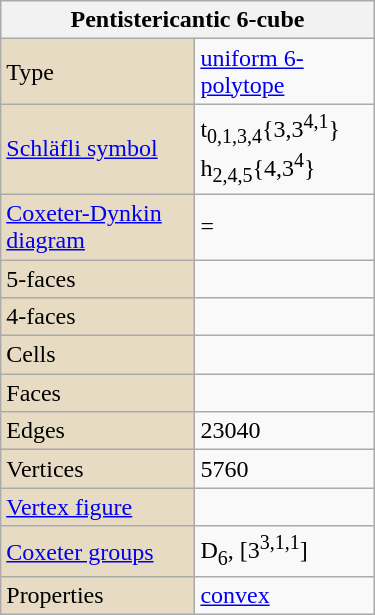<table class="wikitable" align="right" style="margin-left:10px" width="250">
<tr>
<th bgcolor=#e7dcc3 colspan=2>Pentistericantic 6-cube</th>
</tr>
<tr>
<td bgcolor=#e7dcc3>Type</td>
<td><a href='#'>uniform 6-polytope</a></td>
</tr>
<tr>
<td bgcolor=#e7dcc3><a href='#'>Schläfli symbol</a></td>
<td>t<sub>0,1,3,4</sub>{3,3<sup>4,1</sup>}<br>h<sub>2,4,5</sub>{4,3<sup>4</sup>}</td>
</tr>
<tr>
<td bgcolor=#e7dcc3><a href='#'>Coxeter-Dynkin diagram</a></td>
<td> = </td>
</tr>
<tr>
<td bgcolor=#e7dcc3>5-faces</td>
<td></td>
</tr>
<tr>
<td bgcolor=#e7dcc3>4-faces</td>
<td></td>
</tr>
<tr>
<td bgcolor=#e7dcc3>Cells</td>
<td></td>
</tr>
<tr>
<td bgcolor=#e7dcc3>Faces</td>
<td></td>
</tr>
<tr>
<td bgcolor=#e7dcc3>Edges</td>
<td>23040</td>
</tr>
<tr>
<td bgcolor=#e7dcc3>Vertices</td>
<td>5760</td>
</tr>
<tr>
<td bgcolor=#e7dcc3><a href='#'>Vertex figure</a></td>
<td></td>
</tr>
<tr>
<td bgcolor=#e7dcc3><a href='#'>Coxeter groups</a></td>
<td>D<sub>6</sub>, [3<sup>3,1,1</sup>]</td>
</tr>
<tr>
<td bgcolor=#e7dcc3>Properties</td>
<td><a href='#'>convex</a></td>
</tr>
</table>
